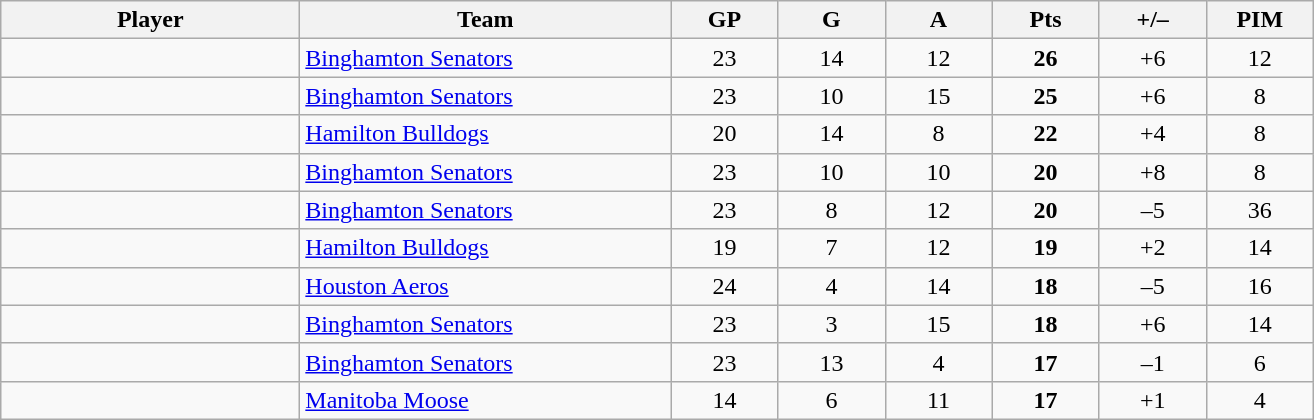<table class="wikitable sortable" style="text-align:center">
<tr>
<th style="width:12em">Player</th>
<th style="width:15em">Team</th>
<th style="width:4em">GP</th>
<th style="width:4em">G</th>
<th style="width:4em">A</th>
<th style="width:4em">Pts</th>
<th style="width:4em">+/–</th>
<th style="width:4em">PIM</th>
</tr>
<tr>
<td align=left></td>
<td align=left><a href='#'>Binghamton Senators</a></td>
<td>23</td>
<td>14</td>
<td>12</td>
<td><strong>26</strong></td>
<td>+6</td>
<td>12</td>
</tr>
<tr>
<td align=left></td>
<td align=left><a href='#'>Binghamton Senators</a></td>
<td>23</td>
<td>10</td>
<td>15</td>
<td><strong>25</strong></td>
<td>+6</td>
<td>8</td>
</tr>
<tr>
<td align=left></td>
<td align=left><a href='#'>Hamilton Bulldogs</a></td>
<td>20</td>
<td>14</td>
<td>8</td>
<td><strong>22</strong></td>
<td>+4</td>
<td>8</td>
</tr>
<tr>
<td align=left></td>
<td align=left><a href='#'>Binghamton Senators</a></td>
<td>23</td>
<td>10</td>
<td>10</td>
<td><strong>20</strong></td>
<td>+8</td>
<td>8</td>
</tr>
<tr>
<td align=left></td>
<td align=left><a href='#'>Binghamton Senators</a></td>
<td>23</td>
<td>8</td>
<td>12</td>
<td><strong>20</strong></td>
<td>–5</td>
<td>36</td>
</tr>
<tr>
<td align=left></td>
<td align=left><a href='#'>Hamilton Bulldogs</a></td>
<td>19</td>
<td>7</td>
<td>12</td>
<td><strong>19</strong></td>
<td>+2</td>
<td>14</td>
</tr>
<tr>
<td align=left></td>
<td align=left><a href='#'>Houston Aeros</a></td>
<td>24</td>
<td>4</td>
<td>14</td>
<td><strong>18</strong></td>
<td>–5</td>
<td>16</td>
</tr>
<tr>
<td align=left></td>
<td align=left><a href='#'>Binghamton Senators</a></td>
<td>23</td>
<td>3</td>
<td>15</td>
<td><strong>18</strong></td>
<td>+6</td>
<td>14</td>
</tr>
<tr>
<td align=left></td>
<td align=left><a href='#'>Binghamton Senators</a></td>
<td>23</td>
<td>13</td>
<td>4</td>
<td><strong>17</strong></td>
<td>–1</td>
<td>6</td>
</tr>
<tr>
<td align=left></td>
<td align=left><a href='#'>Manitoba Moose</a></td>
<td>14</td>
<td>6</td>
<td>11</td>
<td><strong>17</strong></td>
<td>+1</td>
<td>4</td>
</tr>
</table>
